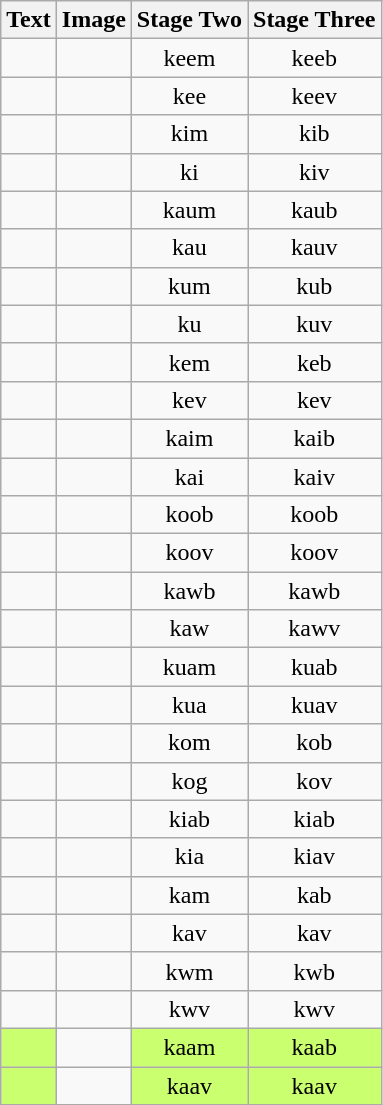<table class=wikitable>
<tr>
<th>Text</th>
<th>Image</th>
<th>Stage Two</th>
<th>Stage Three</th>
</tr>
<tr align="center">
<td></td>
<td></td>
<td>keem</td>
<td>keeb</td>
</tr>
<tr align="center">
<td></td>
<td></td>
<td>kee</td>
<td>keev</td>
</tr>
<tr align="center">
<td></td>
<td></td>
<td>kim</td>
<td>kib</td>
</tr>
<tr align="center">
<td></td>
<td></td>
<td>ki</td>
<td>kiv</td>
</tr>
<tr align="center">
<td></td>
<td></td>
<td>kaum</td>
<td>kaub</td>
</tr>
<tr align="center">
<td></td>
<td></td>
<td>kau</td>
<td>kauv</td>
</tr>
<tr align="center">
<td></td>
<td></td>
<td>kum</td>
<td>kub</td>
</tr>
<tr align="center">
<td></td>
<td></td>
<td>ku</td>
<td>kuv</td>
</tr>
<tr align="center">
<td></td>
<td></td>
<td>kem</td>
<td>keb</td>
</tr>
<tr align="center">
<td></td>
<td></td>
<td>kev</td>
<td>kev</td>
</tr>
<tr align="center">
<td></td>
<td></td>
<td>kaim</td>
<td>kaib</td>
</tr>
<tr align="center">
<td></td>
<td></td>
<td>kai</td>
<td>kaiv</td>
</tr>
<tr align="center">
<td></td>
<td></td>
<td>koob</td>
<td>koob</td>
</tr>
<tr align="center">
<td></td>
<td></td>
<td>koov</td>
<td>koov</td>
</tr>
<tr align="center">
<td></td>
<td></td>
<td>kawb</td>
<td>kawb</td>
</tr>
<tr align="center">
<td></td>
<td></td>
<td>kaw</td>
<td>kawv</td>
</tr>
<tr align="center">
<td></td>
<td></td>
<td>kuam</td>
<td>kuab</td>
</tr>
<tr align="center">
<td></td>
<td></td>
<td>kua</td>
<td>kuav</td>
</tr>
<tr align="center">
<td></td>
<td></td>
<td>kom</td>
<td>kob</td>
</tr>
<tr align="center">
<td></td>
<td></td>
<td>kog</td>
<td>kov</td>
</tr>
<tr align="center">
<td></td>
<td></td>
<td>kiab</td>
<td>kiab</td>
</tr>
<tr align="center">
<td></td>
<td></td>
<td>kia</td>
<td>kiav</td>
</tr>
<tr align="center">
<td></td>
<td></td>
<td>kam</td>
<td>kab</td>
</tr>
<tr align="center">
<td></td>
<td></td>
<td>kav</td>
<td>kav</td>
</tr>
<tr align="center">
<td></td>
<td></td>
<td>kwm</td>
<td>kwb</td>
</tr>
<tr align="center">
<td></td>
<td></td>
<td>kwv</td>
<td>kwv</td>
</tr>
<tr align="center">
<td style="background:#CAFF70;"></td>
<td></td>
<td style="background:#CAFF70;">kaam</td>
<td style="background:#CAFF70;">kaab</td>
</tr>
<tr align="center">
<td style="background:#CAFF70;"></td>
<td></td>
<td style="background:#CAFF70;">kaav</td>
<td style="background:#CAFF70;">kaav</td>
</tr>
</table>
